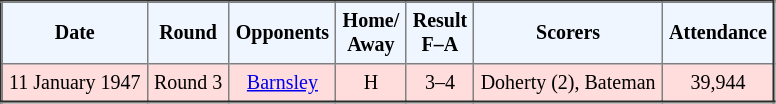<table border="2" cellpadding="4" style="border-collapse:collapse; text-align:center; font-size:smaller;">
<tr style="background:#f0f6ff;">
<th><strong>Date</strong></th>
<th><strong>Round</strong></th>
<th><strong>Opponents</strong></th>
<th><strong>Home/<br>Away</strong></th>
<th><strong>Result<br>F–A</strong></th>
<th><strong>Scorers</strong></th>
<th><strong>Attendance</strong></th>
</tr>
<tr bgcolor="#ffdddd">
<td>11 January 1947</td>
<td>Round 3</td>
<td><a href='#'>Barnsley</a></td>
<td>H</td>
<td>3–4</td>
<td>Doherty (2), Bateman</td>
<td>39,944</td>
</tr>
</table>
